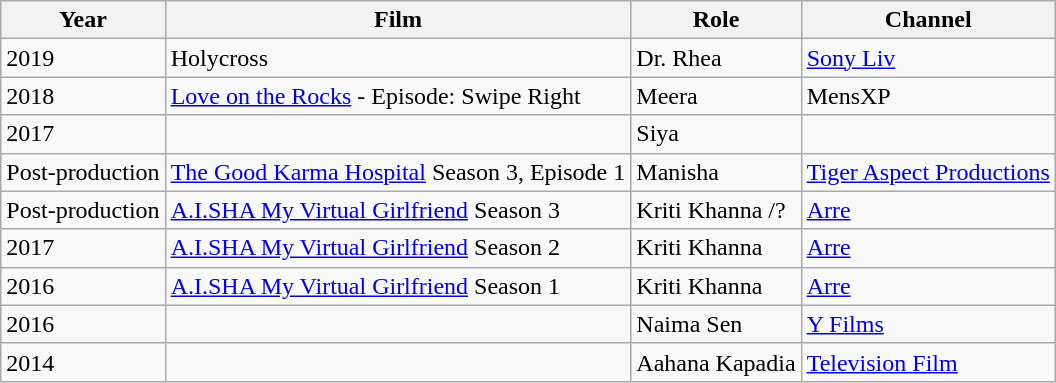<table class="wikitable sortable">
<tr>
<th>Year</th>
<th>Film</th>
<th>Role</th>
<th>Channel</th>
</tr>
<tr>
<td>2019</td>
<td>Holycross</td>
<td>Dr. Rhea</td>
<td><a href='#'>Sony Liv</a></td>
</tr>
<tr>
<td>2018</td>
<td><a href='#'>Love on the Rocks</a> - Episode: Swipe Right</td>
<td>Meera</td>
<td>MensXP</td>
</tr>
<tr>
<td>2017</td>
<td></td>
<td>Siya</td>
<td></td>
</tr>
<tr>
<td>Post-production</td>
<td><a href='#'>The Good Karma Hospital</a> Season 3, Episode 1</td>
<td>Manisha</td>
<td><a href='#'>Tiger Aspect Productions</a></td>
</tr>
<tr>
<td>Post-production</td>
<td><a href='#'>A.I.SHA My Virtual Girlfriend</a> Season 3</td>
<td>Kriti Khanna /?</td>
<td><a href='#'>Arre</a></td>
</tr>
<tr>
<td>2017</td>
<td><a href='#'>A.I.SHA My Virtual Girlfriend</a> Season 2</td>
<td>Kriti Khanna</td>
<td><a href='#'>Arre</a></td>
</tr>
<tr>
<td>2016</td>
<td><a href='#'>A.I.SHA My Virtual Girlfriend</a> Season 1</td>
<td>Kriti Khanna</td>
<td><a href='#'>Arre</a></td>
</tr>
<tr>
<td>2016</td>
<td></td>
<td>Naima Sen</td>
<td><a href='#'>Y Films</a></td>
</tr>
<tr>
<td>2014</td>
<td></td>
<td>Aahana Kapadia</td>
<td><a href='#'>Television Film</a></td>
</tr>
</table>
